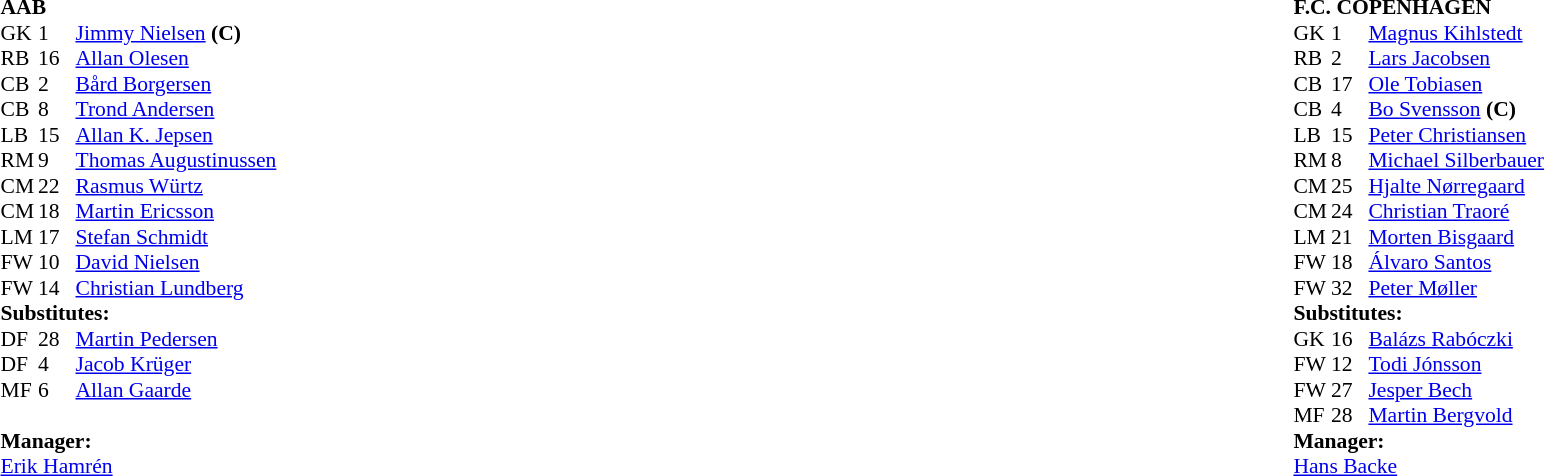<table style="width:100%;">
<tr>
<td valign="top" style="width:50%"><br><table style="font-size: 90%" cellspacing="0" cellpadding="0">
<tr>
<td colspan=4><strong>AAB</strong></td>
</tr>
<tr>
<th width="25"></th>
<th width="25"></th>
</tr>
<tr>
<td>GK</td>
<td>1</td>
<td> <a href='#'>Jimmy Nielsen</a> <strong>(C)</strong></td>
<td></td>
</tr>
<tr>
<td>RB</td>
<td>16</td>
<td> <a href='#'>Allan Olesen</a></td>
<td></td>
</tr>
<tr>
<td>CB</td>
<td>2</td>
<td> <a href='#'>Bård Borgersen</a></td>
<td></td>
</tr>
<tr>
<td>CB</td>
<td>8</td>
<td> <a href='#'>Trond Andersen</a></td>
<td></td>
</tr>
<tr>
<td>LB</td>
<td>15</td>
<td> <a href='#'>Allan K. Jepsen</a></td>
<td></td>
</tr>
<tr>
<td>RM</td>
<td>9</td>
<td> <a href='#'>Thomas Augustinussen</a></td>
<td> </td>
</tr>
<tr>
<td>CM</td>
<td>22</td>
<td> <a href='#'>Rasmus Würtz</a></td>
<td></td>
</tr>
<tr>
<td>CM</td>
<td>18</td>
<td> <a href='#'>Martin Ericsson</a></td>
<td></td>
</tr>
<tr>
<td>LM</td>
<td>17</td>
<td> <a href='#'>Stefan Schmidt</a></td>
<td></td>
</tr>
<tr>
<td>FW</td>
<td>10</td>
<td> <a href='#'>David Nielsen</a></td>
<td></td>
</tr>
<tr>
<td>FW</td>
<td>14</td>
<td> <a href='#'>Christian Lundberg</a></td>
<td></td>
</tr>
<tr>
<td colspan=4><strong>Substitutes:</strong></td>
</tr>
<tr>
<td>DF</td>
<td>28</td>
<td> <a href='#'>Martin Pedersen</a></td>
<td></td>
</tr>
<tr>
<td>DF</td>
<td>4</td>
<td> <a href='#'>Jacob Krüger</a></td>
<td></td>
</tr>
<tr>
<td>MF</td>
<td>6</td>
<td> <a href='#'>Allan Gaarde</a></td>
<td></td>
</tr>
<tr>
<td> </td>
</tr>
<tr>
<td colspan=4><strong>Manager:</strong></td>
</tr>
<tr>
<td colspan="4"> <a href='#'>Erik Hamrén</a></td>
</tr>
</table>
</td>
<td valign="top"></td>
<td valign="top" style="width:50%"><br><table cellspacing="0" cellpadding="0" style="font-size:90%; margin:auto;">
<tr>
<td colspan=4><strong>F.C. COPENHAGEN</strong></td>
</tr>
<tr>
<th width=25></th>
<th width=25></th>
</tr>
<tr>
<td>GK</td>
<td>1</td>
<td> <a href='#'>Magnus Kihlstedt</a></td>
<td></td>
</tr>
<tr>
<td>RB</td>
<td>2</td>
<td> <a href='#'>Lars Jacobsen</a></td>
<td></td>
</tr>
<tr>
<td>CB</td>
<td>17</td>
<td> <a href='#'>Ole Tobiasen</a></td>
<td></td>
</tr>
<tr>
<td>CB</td>
<td>4</td>
<td> <a href='#'>Bo Svensson</a> <strong>(C)</strong></td>
<td></td>
</tr>
<tr>
<td>LB</td>
<td>15</td>
<td> <a href='#'>Peter Christiansen</a></td>
<td></td>
</tr>
<tr>
<td>RM</td>
<td>8</td>
<td> <a href='#'>Michael Silberbauer</a></td>
<td></td>
</tr>
<tr>
<td>CM</td>
<td>25</td>
<td> <a href='#'>Hjalte Nørregaard</a></td>
<td></td>
</tr>
<tr>
<td>CM</td>
<td>24</td>
<td> <a href='#'>Christian Traoré</a></td>
<td></td>
</tr>
<tr>
<td>LM</td>
<td>21</td>
<td> <a href='#'>Morten Bisgaard</a></td>
<td></td>
</tr>
<tr>
<td>FW</td>
<td>18</td>
<td> <a href='#'>Álvaro Santos</a></td>
<td></td>
</tr>
<tr>
<td>FW</td>
<td>32</td>
<td> <a href='#'>Peter Møller</a></td>
<td></td>
</tr>
<tr>
<td colspan=4><strong>Substitutes:</strong></td>
</tr>
<tr>
<td>GK</td>
<td>16</td>
<td> <a href='#'>Balázs Rabóczki</a></td>
<td></td>
</tr>
<tr>
<td>FW</td>
<td>12</td>
<td> <a href='#'>Todi Jónsson</a></td>
<td></td>
</tr>
<tr>
<td>FW</td>
<td>27</td>
<td> <a href='#'>Jesper Bech</a></td>
<td></td>
</tr>
<tr>
<td>MF</td>
<td>28</td>
<td> <a href='#'>Martin Bergvold</a></td>
<td></td>
</tr>
<tr>
<td colspan=4><strong>Manager:</strong></td>
</tr>
<tr>
<td colspan="4"> <a href='#'>Hans Backe</a></td>
</tr>
</table>
</td>
</tr>
</table>
